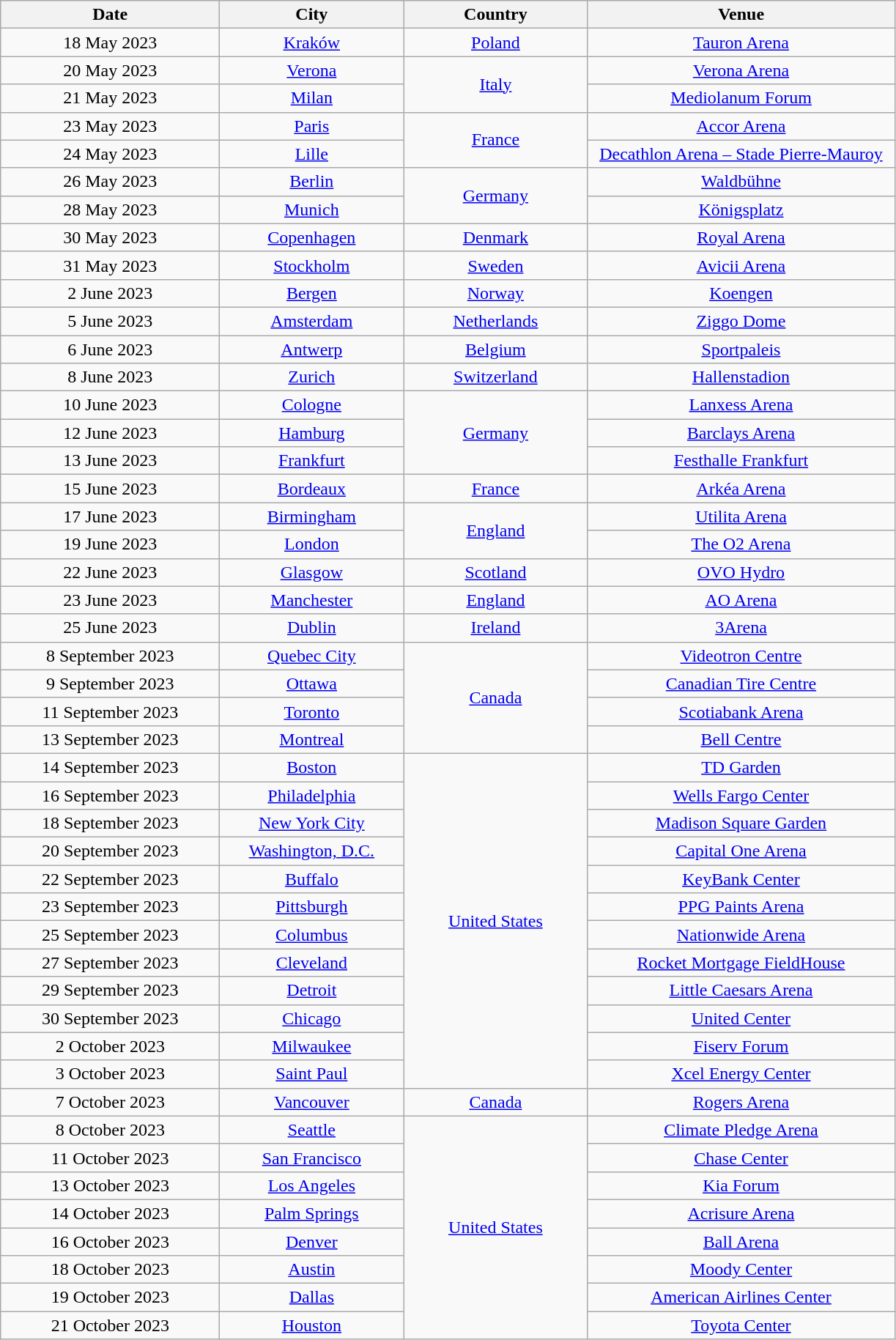<table class="wikitable plainrowheaders" style="text-align:center;">
<tr>
<th scope="col" style="width:12em;">Date</th>
<th scope="col" style="width:10em;">City</th>
<th scope="col" style="width:10em;">Country</th>
<th scope="col" style="width:17em;">Venue</th>
</tr>
<tr>
<td>18 May 2023</td>
<td><a href='#'>Kraków</a></td>
<td><a href='#'>Poland</a></td>
<td><a href='#'>Tauron Arena</a></td>
</tr>
<tr>
<td>20 May 2023</td>
<td><a href='#'>Verona</a></td>
<td rowspan="2"><a href='#'>Italy</a></td>
<td><a href='#'>Verona Arena</a></td>
</tr>
<tr>
<td>21 May 2023</td>
<td><a href='#'>Milan</a></td>
<td><a href='#'>Mediolanum Forum</a></td>
</tr>
<tr>
<td>23 May 2023</td>
<td><a href='#'>Paris</a></td>
<td rowspan="2"><a href='#'>France</a></td>
<td><a href='#'>Accor Arena</a></td>
</tr>
<tr>
<td>24 May 2023</td>
<td><a href='#'>Lille</a></td>
<td><a href='#'>Decathlon Arena – Stade Pierre-Mauroy</a></td>
</tr>
<tr>
<td>26 May 2023</td>
<td><a href='#'>Berlin</a></td>
<td rowspan="2"><a href='#'>Germany</a></td>
<td><a href='#'>Waldbühne</a></td>
</tr>
<tr>
<td>28 May 2023</td>
<td><a href='#'>Munich</a></td>
<td><a href='#'>Königsplatz</a></td>
</tr>
<tr>
<td>30 May 2023</td>
<td><a href='#'>Copenhagen</a></td>
<td><a href='#'>Denmark</a></td>
<td><a href='#'>Royal Arena</a></td>
</tr>
<tr>
<td>31 May 2023</td>
<td><a href='#'>Stockholm</a></td>
<td><a href='#'>Sweden</a></td>
<td><a href='#'>Avicii Arena</a></td>
</tr>
<tr>
<td>2 June 2023</td>
<td><a href='#'>Bergen</a></td>
<td><a href='#'>Norway</a></td>
<td><a href='#'>Koengen</a></td>
</tr>
<tr>
<td>5 June 2023</td>
<td><a href='#'>Amsterdam</a></td>
<td><a href='#'>Netherlands</a></td>
<td><a href='#'>Ziggo Dome</a></td>
</tr>
<tr>
<td>6 June 2023</td>
<td><a href='#'>Antwerp</a></td>
<td><a href='#'>Belgium</a></td>
<td><a href='#'>Sportpaleis</a></td>
</tr>
<tr>
<td>8 June 2023</td>
<td><a href='#'>Zurich</a></td>
<td><a href='#'>Switzerland</a></td>
<td><a href='#'>Hallenstadion</a></td>
</tr>
<tr>
<td>10 June 2023</td>
<td><a href='#'>Cologne</a></td>
<td rowspan="3"><a href='#'>Germany</a></td>
<td><a href='#'>Lanxess Arena</a></td>
</tr>
<tr>
<td>12 June 2023</td>
<td><a href='#'>Hamburg</a></td>
<td><a href='#'>Barclays Arena</a></td>
</tr>
<tr>
<td>13 June 2023</td>
<td><a href='#'>Frankfurt</a></td>
<td><a href='#'>Festhalle Frankfurt</a></td>
</tr>
<tr>
<td>15 June 2023</td>
<td><a href='#'>Bordeaux</a></td>
<td><a href='#'>France</a></td>
<td><a href='#'>Arkéa Arena</a></td>
</tr>
<tr>
<td>17 June 2023</td>
<td><a href='#'>Birmingham</a></td>
<td rowspan="2"><a href='#'>England</a></td>
<td><a href='#'>Utilita Arena</a></td>
</tr>
<tr>
<td>19 June 2023</td>
<td><a href='#'>London</a></td>
<td><a href='#'>The O2 Arena</a></td>
</tr>
<tr>
<td>22 June 2023</td>
<td><a href='#'>Glasgow</a></td>
<td><a href='#'>Scotland</a></td>
<td><a href='#'>OVO Hydro</a></td>
</tr>
<tr>
<td>23 June 2023</td>
<td><a href='#'>Manchester</a></td>
<td><a href='#'>England</a></td>
<td><a href='#'>AO Arena</a></td>
</tr>
<tr>
<td>25 June 2023</td>
<td><a href='#'>Dublin</a></td>
<td><a href='#'>Ireland</a></td>
<td><a href='#'>3Arena</a></td>
</tr>
<tr>
<td>8 September 2023</td>
<td><a href='#'>Quebec City</a></td>
<td rowspan="4"><a href='#'>Canada</a></td>
<td><a href='#'>Videotron Centre</a></td>
</tr>
<tr>
<td>9 September 2023</td>
<td><a href='#'>Ottawa</a></td>
<td><a href='#'>Canadian Tire Centre</a></td>
</tr>
<tr>
<td>11 September 2023</td>
<td><a href='#'>Toronto</a></td>
<td><a href='#'>Scotiabank Arena</a></td>
</tr>
<tr>
<td>13 September 2023</td>
<td><a href='#'>Montreal</a></td>
<td><a href='#'>Bell Centre</a></td>
</tr>
<tr>
<td>14 September 2023</td>
<td><a href='#'>Boston</a></td>
<td rowspan="12"><a href='#'>United States</a></td>
<td><a href='#'>TD Garden</a></td>
</tr>
<tr>
<td>16 September 2023</td>
<td><a href='#'>Philadelphia</a></td>
<td><a href='#'>Wells Fargo Center</a></td>
</tr>
<tr>
<td>18 September 2023</td>
<td><a href='#'>New York City</a></td>
<td><a href='#'>Madison Square Garden</a></td>
</tr>
<tr>
<td>20 September 2023</td>
<td><a href='#'>Washington, D.C.</a></td>
<td><a href='#'>Capital One Arena</a></td>
</tr>
<tr>
<td>22 September 2023</td>
<td><a href='#'>Buffalo</a></td>
<td><a href='#'>KeyBank Center</a></td>
</tr>
<tr>
<td>23 September 2023</td>
<td><a href='#'>Pittsburgh</a></td>
<td><a href='#'>PPG Paints Arena</a></td>
</tr>
<tr>
<td>25 September 2023</td>
<td><a href='#'>Columbus</a></td>
<td><a href='#'>Nationwide Arena</a></td>
</tr>
<tr>
<td>27 September 2023</td>
<td><a href='#'>Cleveland</a></td>
<td><a href='#'>Rocket Mortgage FieldHouse</a></td>
</tr>
<tr>
<td>29 September 2023</td>
<td><a href='#'>Detroit</a></td>
<td><a href='#'>Little Caesars Arena</a></td>
</tr>
<tr>
<td>30 September 2023</td>
<td><a href='#'>Chicago</a></td>
<td><a href='#'>United Center</a></td>
</tr>
<tr>
<td>2 October 2023</td>
<td><a href='#'>Milwaukee</a></td>
<td><a href='#'>Fiserv Forum</a></td>
</tr>
<tr>
<td>3 October 2023</td>
<td><a href='#'>Saint Paul</a></td>
<td><a href='#'>Xcel Energy Center</a></td>
</tr>
<tr>
<td>7 October 2023</td>
<td><a href='#'>Vancouver</a></td>
<td><a href='#'>Canada</a></td>
<td><a href='#'>Rogers Arena</a></td>
</tr>
<tr>
<td>8 October 2023</td>
<td><a href='#'>Seattle</a></td>
<td rowspan="8"><a href='#'>United States</a></td>
<td><a href='#'>Climate Pledge Arena</a></td>
</tr>
<tr>
<td>11 October 2023</td>
<td><a href='#'>San Francisco</a></td>
<td><a href='#'>Chase Center</a></td>
</tr>
<tr>
<td>13 October 2023</td>
<td><a href='#'>Los Angeles</a></td>
<td><a href='#'>Kia Forum</a></td>
</tr>
<tr>
<td>14 October 2023</td>
<td><a href='#'>Palm Springs</a></td>
<td><a href='#'>Acrisure Arena</a></td>
</tr>
<tr>
<td>16 October 2023</td>
<td><a href='#'>Denver</a></td>
<td><a href='#'>Ball Arena</a></td>
</tr>
<tr>
<td>18 October 2023</td>
<td><a href='#'>Austin</a></td>
<td><a href='#'>Moody Center</a></td>
</tr>
<tr>
<td>19 October 2023</td>
<td><a href='#'>Dallas</a></td>
<td><a href='#'>American Airlines Center</a></td>
</tr>
<tr>
<td>21 October 2023</td>
<td><a href='#'>Houston</a></td>
<td><a href='#'>Toyota Center</a></td>
</tr>
</table>
